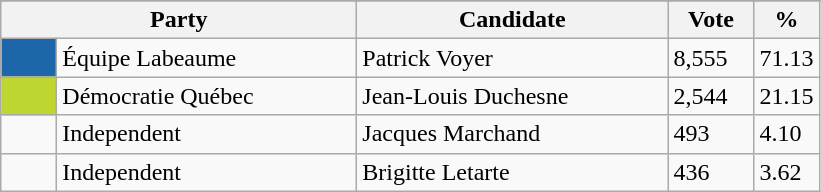<table class="wikitable">
<tr>
</tr>
<tr>
<th bgcolor="#DDDDFF" width="230px" colspan="2">Party</th>
<th bgcolor="#DDDDFF" width="200px">Candidate</th>
<th bgcolor="#DDDDFF" width="50px">Vote</th>
<th bgcolor="#DDDDFF" width="30px">%</th>
</tr>
<tr>
<td bgcolor=#1D66A9 width="30px"> </td>
<td>Équipe Labeaume</td>
<td>Patrick Voyer</td>
<td>8,555</td>
<td>71.13</td>
</tr>
<tr>
<td bgcolor=#BFD630 width="30px"> </td>
<td>Démocratie Québec</td>
<td>Jean-Louis Duchesne</td>
<td>2,544</td>
<td>21.15</td>
</tr>
<tr>
<td> </td>
<td>Independent</td>
<td>Jacques Marchand</td>
<td>493</td>
<td>4.10</td>
</tr>
<tr>
<td> </td>
<td>Independent</td>
<td>Brigitte Letarte</td>
<td>436</td>
<td>3.62</td>
</tr>
</table>
